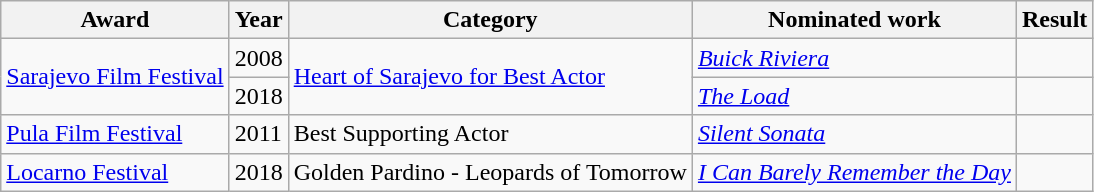<table class="wikitable sortable">
<tr>
<th>Award</th>
<th>Year</th>
<th>Category</th>
<th>Nominated work</th>
<th>Result</th>
</tr>
<tr>
<td rowspan="2"><a href='#'>Sarajevo Film Festival</a></td>
<td>2008</td>
<td rowspan="2"><a href='#'>Heart of Sarajevo for Best Actor</a></td>
<td><em><a href='#'>Buick Riviera</a></em></td>
<td></td>
</tr>
<tr>
<td>2018</td>
<td><em><a href='#'>The Load</a></em></td>
<td></td>
</tr>
<tr>
<td><a href='#'>Pula Film Festival</a></td>
<td>2011</td>
<td>Best Supporting Actor</td>
<td><em><a href='#'>Silent Sonata</a></em></td>
<td></td>
</tr>
<tr>
<td><a href='#'>Locarno Festival</a></td>
<td>2018</td>
<td>Golden Pardino - Leopards of Tomorrow</td>
<td><em><a href='#'>I Can Barely Remember the Day</a></em></td>
<td></td>
</tr>
</table>
